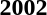<table>
<tr>
<td><strong>2002</strong><br></td>
</tr>
</table>
